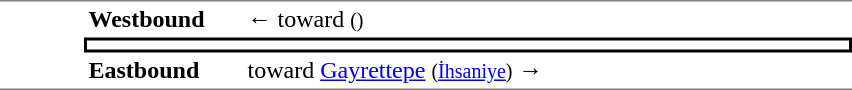<table table border=0 cellspacing=0 cellpadding=3>
<tr>
<td style="border-top:solid 1px gray;border-bottom:solid 1px gray;" width=50 rowspan=3 valign=top></td>
<td style="border-top:solid 1px gray;" width=100><strong>Westbound</strong></td>
<td style="border-top:solid 1px gray;" width=400>←  toward  <small>()</small></td>
</tr>
<tr>
<td style="border-top:solid 2px black;border-right:solid 2px black;border-left:solid 2px black;border-bottom:solid 2px black;text-align:center;" colspan=2></td>
</tr>
<tr>
<td style="border-bottom:solid 1px gray;"><strong>Eastbound</strong></td>
<td style="border-bottom:solid 1px gray;"> toward <a href='#'>Gayrettepe</a> <small>(<a href='#'>İhsaniye</a>)</small> →</td>
</tr>
</table>
